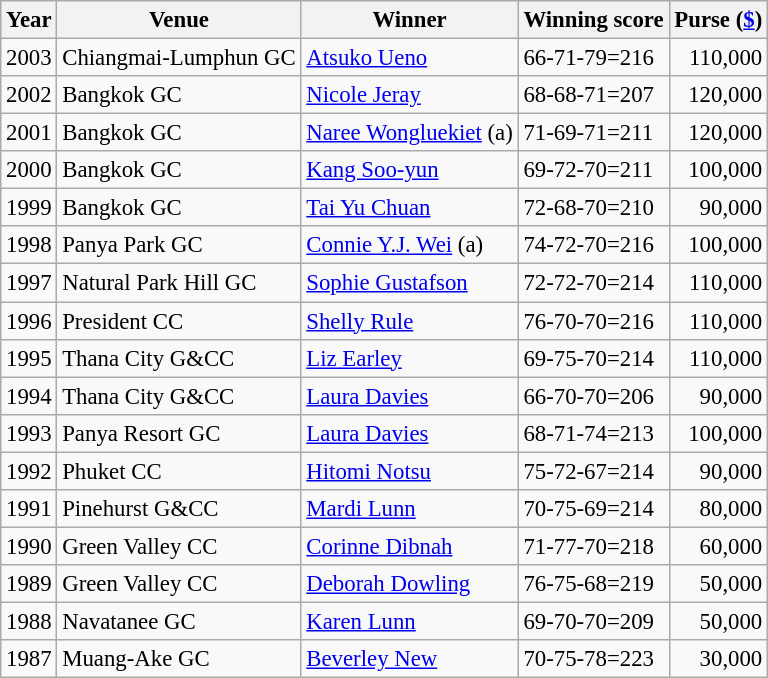<table class="wikitable" style="font-size:95%;">
<tr>
<th>Year</th>
<th>Venue</th>
<th>Winner</th>
<th>Winning score</th>
<th>Purse (<a href='#'>$</a>)</th>
</tr>
<tr>
<td>2003</td>
<td>Chiangmai-Lumphun GC</td>
<td> <a href='#'>Atsuko Ueno</a></td>
<td>66-71-79=216</td>
<td align=right>110,000</td>
</tr>
<tr>
<td>2002</td>
<td>Bangkok GC</td>
<td> <a href='#'>Nicole Jeray</a></td>
<td>68-68-71=207</td>
<td align=right>120,000</td>
</tr>
<tr>
<td>2001</td>
<td>Bangkok GC</td>
<td> <a href='#'>Naree Wongluekiet</a> (a)</td>
<td>71-69-71=211</td>
<td align=right>120,000</td>
</tr>
<tr>
<td>2000</td>
<td>Bangkok GC</td>
<td> <a href='#'>Kang Soo-yun</a></td>
<td>69-72-70=211</td>
<td align=right>100,000</td>
</tr>
<tr>
<td>1999</td>
<td>Bangkok GC</td>
<td> <a href='#'>Tai Yu Chuan</a></td>
<td>72-68-70=210</td>
<td align=right>90,000</td>
</tr>
<tr>
<td>1998</td>
<td>Panya Park GC</td>
<td> <a href='#'>Connie Y.J. Wei</a> (a)</td>
<td>74-72-70=216</td>
<td align=right>100,000</td>
</tr>
<tr>
<td>1997</td>
<td>Natural Park Hill GC</td>
<td> <a href='#'>Sophie Gustafson</a></td>
<td>72-72-70=214</td>
<td align=right>110,000</td>
</tr>
<tr>
<td>1996</td>
<td>President CC</td>
<td> <a href='#'>Shelly Rule</a></td>
<td>76-70-70=216</td>
<td align=right>110,000</td>
</tr>
<tr>
<td>1995</td>
<td>Thana City G&CC</td>
<td> <a href='#'>Liz Earley</a></td>
<td>69-75-70=214</td>
<td align=right>110,000</td>
</tr>
<tr>
<td>1994</td>
<td>Thana City G&CC</td>
<td> <a href='#'>Laura Davies</a></td>
<td>66-70-70=206</td>
<td align=right>90,000</td>
</tr>
<tr>
<td>1993</td>
<td>Panya Resort GC</td>
<td> <a href='#'>Laura Davies</a></td>
<td>68-71-74=213</td>
<td align=right>100,000</td>
</tr>
<tr>
<td>1992</td>
<td>Phuket CC</td>
<td> <a href='#'>Hitomi Notsu</a></td>
<td>75-72-67=214</td>
<td align=right>90,000</td>
</tr>
<tr>
<td>1991</td>
<td>Pinehurst G&CC</td>
<td> <a href='#'>Mardi Lunn</a></td>
<td>70-75-69=214</td>
<td align=right>80,000</td>
</tr>
<tr>
<td>1990</td>
<td>Green Valley CC</td>
<td> <a href='#'>Corinne Dibnah</a></td>
<td>71-77-70=218</td>
<td align=right>60,000</td>
</tr>
<tr>
<td>1989</td>
<td>Green Valley CC</td>
<td> <a href='#'>Deborah Dowling</a></td>
<td>76-75-68=219</td>
<td align=right>50,000</td>
</tr>
<tr>
<td>1988</td>
<td>Navatanee GC</td>
<td> <a href='#'>Karen Lunn</a></td>
<td>69-70-70=209</td>
<td align=right>50,000</td>
</tr>
<tr>
<td>1987</td>
<td>Muang-Ake GC</td>
<td> <a href='#'>Beverley New</a></td>
<td>70-75-78=223</td>
<td align=right>30,000</td>
</tr>
</table>
